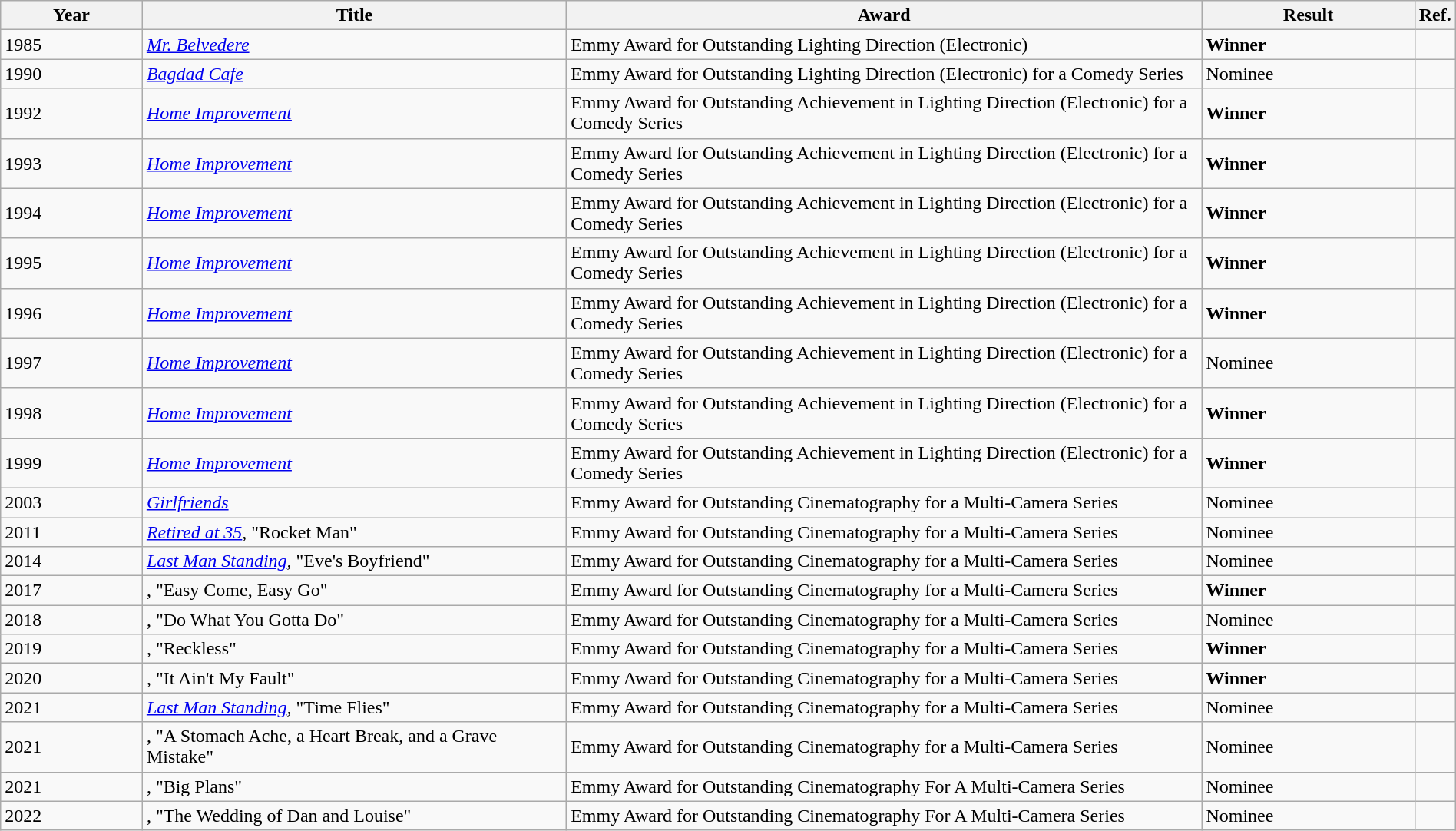<table class="wikitable sortable mw-collapsible" width="100%">
<tr>
<th scope=col width="10%">Year</th>
<th scope=col width="30%">Title</th>
<th scope=col width="45%">Award</th>
<th scope=col width="15%">Result</th>
<th scope=col width="10%">Ref.</th>
</tr>
<tr>
<td>1985</td>
<td><em><a href='#'>Mr. Belvedere</a></em></td>
<td>Emmy Award for Outstanding Lighting Direction (Electronic)</td>
<td><strong>Winner</strong></td>
<td></td>
</tr>
<tr>
<td>1990</td>
<td><em><a href='#'>Bagdad Cafe</a></em></td>
<td>Emmy Award for Outstanding Lighting Direction (Electronic) for a Comedy Series</td>
<td>Nominee</td>
<td></td>
</tr>
<tr>
<td>1992</td>
<td><em><a href='#'>Home Improvement</a></em></td>
<td>Emmy Award for Outstanding Achievement in Lighting Direction (Electronic) for a Comedy Series</td>
<td><strong>Winner</strong></td>
<td></td>
</tr>
<tr>
<td>1993</td>
<td><em><a href='#'>Home Improvement</a></em></td>
<td>Emmy Award for Outstanding Achievement in Lighting Direction (Electronic) for a Comedy Series</td>
<td><strong>Winner</strong></td>
<td></td>
</tr>
<tr>
<td>1994</td>
<td><em><a href='#'>Home Improvement</a></em></td>
<td>Emmy Award for Outstanding Achievement in Lighting Direction (Electronic) for a Comedy Series</td>
<td><strong>Winner</strong></td>
<td></td>
</tr>
<tr>
<td>1995</td>
<td><em><a href='#'>Home Improvement</a></em></td>
<td>Emmy Award for Outstanding Achievement in Lighting Direction (Electronic) for a Comedy Series</td>
<td><strong>Winner</strong></td>
<td></td>
</tr>
<tr>
<td>1996</td>
<td><em><a href='#'>Home Improvement</a></em></td>
<td>Emmy Award for Outstanding Achievement in Lighting Direction (Electronic) for a Comedy Series</td>
<td><strong>Winner</strong></td>
<td></td>
</tr>
<tr>
<td>1997</td>
<td><em><a href='#'>Home Improvement</a></em></td>
<td>Emmy Award for Outstanding Achievement in Lighting Direction (Electronic) for a Comedy Series</td>
<td>Nominee</td>
<td></td>
</tr>
<tr>
<td>1998</td>
<td><em><a href='#'>Home Improvement</a></em></td>
<td>Emmy Award for Outstanding Achievement in Lighting Direction (Electronic) for a Comedy Series</td>
<td><strong>Winner</strong></td>
<td></td>
</tr>
<tr>
<td>1999</td>
<td><em><a href='#'>Home Improvement</a></em></td>
<td>Emmy Award for Outstanding Achievement in Lighting Direction (Electronic) for a Comedy Series</td>
<td><strong>Winner</strong></td>
<td></td>
</tr>
<tr>
<td>2003</td>
<td><em><a href='#'>Girlfriends</a></em></td>
<td>Emmy Award for Outstanding Cinematography for a Multi-Camera Series</td>
<td>Nominee</td>
<td></td>
</tr>
<tr>
<td>2011</td>
<td><em><a href='#'>Retired at 35</a>,</em> "Rocket Man"</td>
<td>Emmy Award for Outstanding Cinematography for a Multi-Camera Series</td>
<td>Nominee</td>
<td></td>
</tr>
<tr>
<td>2014</td>
<td><em><a href='#'>Last Man Standing</a>,</em> "Eve's Boyfriend"</td>
<td>Emmy Award for Outstanding Cinematography for a Multi-Camera Series</td>
<td>Nominee</td>
<td></td>
</tr>
<tr>
<td>2017</td>
<td>, "Easy Come, Easy Go"</td>
<td>Emmy Award for Outstanding Cinematography for a Multi-Camera Series</td>
<td><strong>Winner</strong></td>
<td></td>
</tr>
<tr>
<td>2018</td>
<td>, "Do What You Gotta Do"</td>
<td>Emmy Award for Outstanding Cinematography for a Multi-Camera Series</td>
<td>Nominee</td>
<td></td>
</tr>
<tr>
<td>2019</td>
<td>, "Reckless"</td>
<td>Emmy Award for Outstanding Cinematography for a Multi-Camera Series</td>
<td><strong>Winner</strong></td>
<td></td>
</tr>
<tr>
<td>2020</td>
<td>, "It Ain't My Fault"</td>
<td>Emmy Award for Outstanding Cinematography for a Multi-Camera Series</td>
<td><strong>Winner</strong></td>
<td></td>
</tr>
<tr>
<td>2021</td>
<td><em><a href='#'>Last Man Standing</a>,</em> "Time Flies"</td>
<td>Emmy Award for Outstanding Cinematography for a Multi-Camera Series</td>
<td>Nominee</td>
<td></td>
</tr>
<tr>
<td>2021</td>
<td>, "A Stomach Ache, a Heart Break, and a Grave Mistake"</td>
<td>Emmy Award for Outstanding Cinematography for a Multi-Camera Series</td>
<td>Nominee</td>
<td></td>
</tr>
<tr>
<td>2021</td>
<td>, "Big Plans"</td>
<td>Emmy Award for Outstanding Cinematography For A Multi-Camera Series</td>
<td>Nominee</td>
<td></td>
</tr>
<tr>
<td>2022</td>
<td>, "The Wedding of Dan and Louise"</td>
<td>Emmy Award for Outstanding Cinematography For A Multi-Camera Series</td>
<td>Nominee</td>
<td></td>
</tr>
</table>
